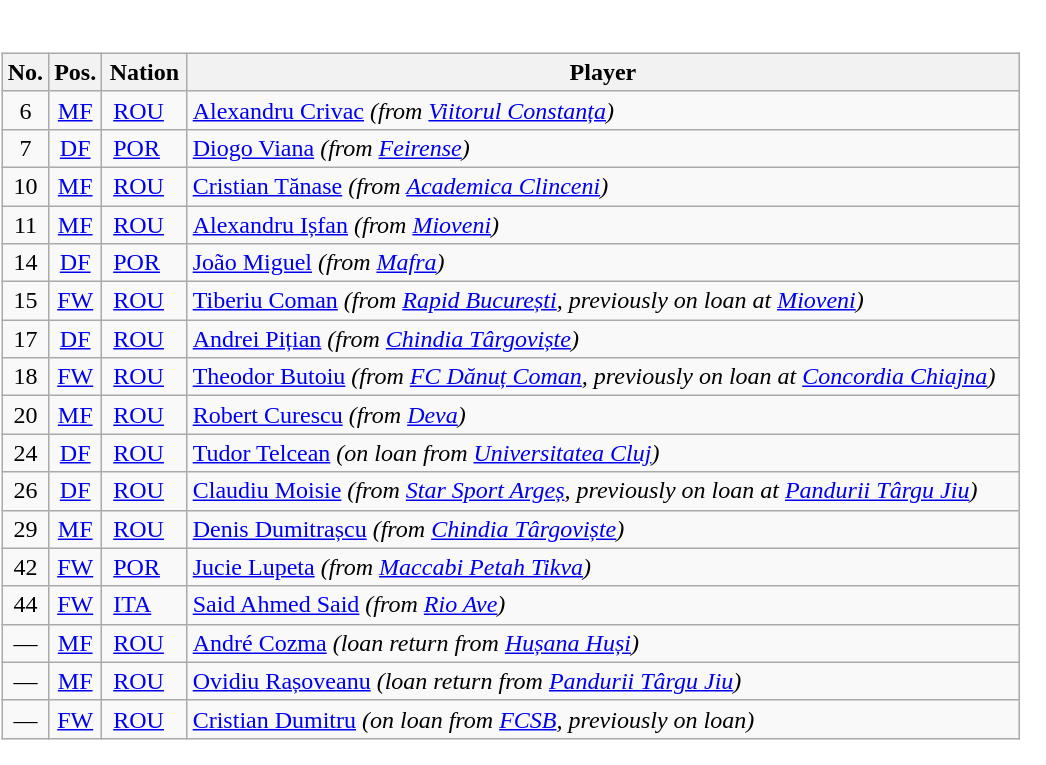<table>
<tr>
<td style="background-color:#FFFFFF;vertical-align:top;"><br><table class="wikitable football-squad nogrid" style="display:inline-table;">
<tr>
<th scope="col"><abbr>No.</abbr></th>
<th scope="col"><abbr>Pos.</abbr></th>
<th scope="col">Nation</th>
<th scope="col">Player</th>
</tr>
<tr class="vcard agent">
<td style="text-align: center">6</td>
<td style="text-align: center"><a href='#'><abbr>MF</abbr></a></td>
<td style="padding-right:15px;"><span><span> </span><a href='#'>ROU</a></span></td>
<td style="padding-right:15px;"><span><a href='#'>Alexandru Crivac</a></span> <em>(from <a href='#'>Viitorul Constanța</a>)</em></td>
</tr>
<tr class="vcard agent">
<td style="text-align: center">7</td>
<td style="text-align: center"><a href='#'><abbr>DF</abbr></a></td>
<td style="padding-right:15px;"><span><span> </span><a href='#'>POR</a></span></td>
<td style="padding-right:15px;"><span><a href='#'>Diogo Viana</a></span> <em>(from <span></span> <a href='#'>Feirense</a>)</em></td>
</tr>
<tr class="vcard agent">
<td style="text-align: center">10</td>
<td style="text-align: center"><a href='#'><abbr>MF</abbr></a></td>
<td style="padding-right:15px;"><span><span> </span><a href='#'>ROU</a></span></td>
<td style="padding-right:15px;"><span><a href='#'>Cristian Tănase</a></span> <em>(from <a href='#'>Academica Clinceni</a>)</em></td>
</tr>
<tr class="vcard agent">
<td style="text-align: center">11</td>
<td style="text-align: center"><a href='#'><abbr>MF</abbr></a></td>
<td style="padding-right:15px;"><span><span> </span><a href='#'>ROU</a></span></td>
<td style="padding-right:15px;"><span><a href='#'>Alexandru Ișfan</a></span> <em>(from <a href='#'>Mioveni</a>)</em></td>
</tr>
<tr class="vcard agent">
<td style="text-align: center">14</td>
<td style="text-align: center"><a href='#'><abbr>DF</abbr></a></td>
<td style="padding-right:15px;"><span><span> </span><a href='#'>POR</a></span></td>
<td style="padding-right:15px;"><span><a href='#'>João Miguel</a></span> <em>(from <span></span> <a href='#'>Mafra</a>)</em></td>
</tr>
<tr class="vcard agent">
<td style="text-align: center">15</td>
<td style="text-align: center"><a href='#'><abbr>FW</abbr></a></td>
<td style="padding-right:15px;"><span><span> </span><a href='#'>ROU</a></span></td>
<td style="padding-right:15px;"><span><a href='#'>Tiberiu Coman</a></span> <em>(from <a href='#'>Rapid București</a>, previously on loan at <a href='#'>Mioveni</a>)</em></td>
</tr>
<tr class="vcard agent">
<td style="text-align: center">17</td>
<td style="text-align: center"><a href='#'><abbr>DF</abbr></a></td>
<td style="padding-right:15px;"><span><span> </span><a href='#'>ROU</a></span></td>
<td style="padding-right:15px;"><span><a href='#'>Andrei Pițian</a></span> <em>(from <a href='#'>Chindia Târgoviște</a>)</em></td>
</tr>
<tr class="vcard agent">
<td style="text-align: center">18</td>
<td style="text-align: center"><a href='#'><abbr>FW</abbr></a></td>
<td style="padding-right:15px;"><span><span> </span><a href='#'>ROU</a></span></td>
<td style="padding-right:15px;"><span><a href='#'>Theodor Butoiu</a></span> <em>(from <a href='#'>FC Dănuț Coman</a>, previously on loan at <a href='#'>Concordia Chiajna</a>)</em></td>
</tr>
<tr class="vcard agent">
<td style="text-align: center">20</td>
<td style="text-align: center"><a href='#'><abbr>MF</abbr></a></td>
<td style="padding-right:15px;"><span><span> </span><a href='#'>ROU</a></span></td>
<td style="padding-right:15px;"><span><a href='#'>Robert Curescu</a></span> <em>(from <a href='#'>Deva</a>)</em></td>
</tr>
<tr class="vcard agent">
<td style="text-align: center">24</td>
<td style="text-align: center"><a href='#'><abbr>DF</abbr></a></td>
<td style="padding-right:15px;"><span><span> </span><a href='#'>ROU</a></span></td>
<td style="padding-right:15px;"><span><a href='#'>Tudor Telcean</a></span> <em>(on loan from <a href='#'>Universitatea Cluj</a>)</em></td>
</tr>
<tr class="vcard agent">
<td style="text-align: center">26</td>
<td style="text-align: center"><a href='#'><abbr>DF</abbr></a></td>
<td style="padding-right:15px;"><span><span> </span><a href='#'>ROU</a></span></td>
<td style="padding-right:15px;"><span><a href='#'>Claudiu Moisie</a></span> <em>(from <a href='#'>Star Sport Argeș</a>, previously on loan at <a href='#'>Pandurii Târgu Jiu</a>)</em></td>
</tr>
<tr class="vcard agent">
<td style="text-align: center">29</td>
<td style="text-align: center"><a href='#'><abbr>MF</abbr></a></td>
<td style="padding-right:15px;"><span><span> </span><a href='#'>ROU</a></span></td>
<td style="padding-right:15px;"><span><a href='#'>Denis Dumitrașcu</a></span> <em>(from <a href='#'>Chindia Târgoviște</a>)</em></td>
</tr>
<tr class="vcard agent">
<td style="text-align: center">42</td>
<td style="text-align: center"><a href='#'><abbr>FW</abbr></a></td>
<td style="padding-right:15px;"><span><span> </span><a href='#'>POR</a></span></td>
<td style="padding-right:15px;"><span><a href='#'>Jucie Lupeta</a></span> <em>(from <span></span> <a href='#'>Maccabi Petah Tikva</a>)</em></td>
</tr>
<tr class="vcard agent">
<td style="text-align: center">44</td>
<td style="text-align: center"><a href='#'><abbr>FW</abbr></a></td>
<td style="padding-right:15px;"><span><span> </span><a href='#'>ITA</a></span></td>
<td style="padding-right:15px;"><span><a href='#'>Said Ahmed Said</a></span> <em>(from <span></span> <a href='#'>Rio Ave</a>)</em></td>
</tr>
<tr class="vcard agent">
<td style="text-align: center">—</td>
<td style="text-align: center"><a href='#'><abbr>MF</abbr></a></td>
<td style="padding-right:15px;"><span><span> </span><a href='#'>ROU</a></span></td>
<td style="padding-right:15px;"><span><a href='#'>André Cozma</a></span> <em>(loan return from <a href='#'>Hușana Huși</a>)</em></td>
</tr>
<tr class="vcard agent">
<td style="text-align: center">—</td>
<td style="text-align: center"><a href='#'><abbr>MF</abbr></a></td>
<td style="padding-right:15px;"><span><span> </span><a href='#'>ROU</a></span></td>
<td style="padding-right:15px;"><span><a href='#'>Ovidiu Rașoveanu</a></span> <em>(loan return from <a href='#'>Pandurii Târgu Jiu</a>)</em></td>
</tr>
<tr class="vcard agent">
<td style="text-align: center">—</td>
<td style="text-align: center"><a href='#'><abbr>FW</abbr></a></td>
<td style="padding-right:15px;"><span><span> </span><a href='#'>ROU</a></span></td>
<td style="padding-right:15px;"><span><a href='#'>Cristian Dumitru</a></span> <em>(on loan from <a href='#'>FCSB</a>, previously on loan)</em></td>
</tr>
</table>
</td>
</tr>
</table>
